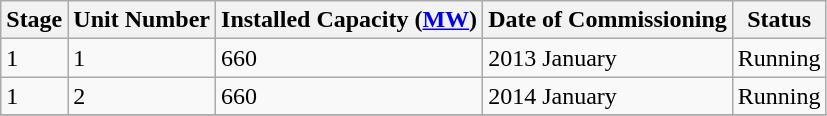<table class="sortable wikitable">
<tr>
<th>Stage</th>
<th>Unit Number</th>
<th>Installed Capacity (<a href='#'>MW</a>)</th>
<th>Date of Commissioning</th>
<th>Status</th>
</tr>
<tr>
<td>1</td>
<td>1</td>
<td>660</td>
<td>2013 January</td>
<td>Running</td>
</tr>
<tr>
<td>1</td>
<td>2</td>
<td>660</td>
<td>2014 January</td>
<td>Running </td>
</tr>
<tr>
</tr>
</table>
